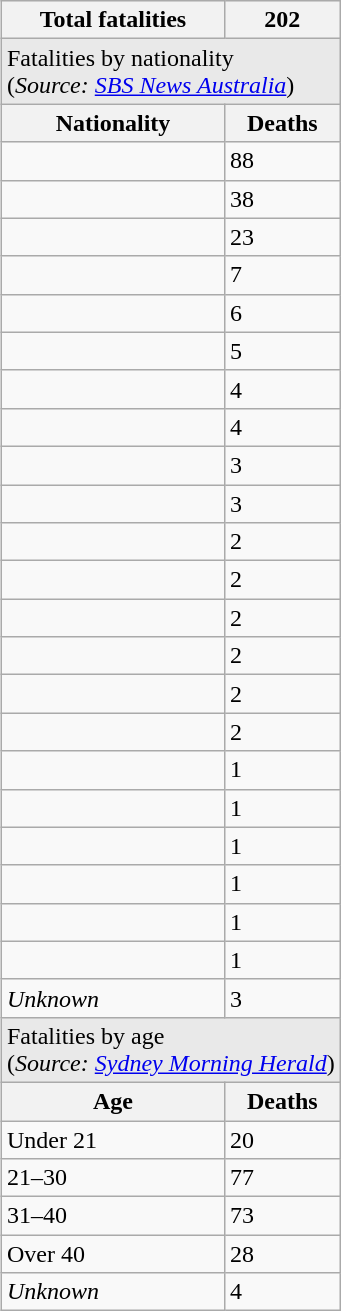<table class="wikitable sortable" style="float:right; margin:10px">
<tr style="background: #E9E9E9;">
<th>Total fatalities</th>
<th>202</th>
</tr>
<tr>
<td colspan="2" style="background: #E9E9E9;"><div>Fatalities by nationality <br> (<em>Source: <a href='#'>SBS News Australia</a></em>)</div></td>
</tr>
<tr>
<th>Nationality</th>
<th>Deaths</th>
</tr>
<tr>
<td></td>
<td>88</td>
</tr>
<tr>
<td></td>
<td>38</td>
</tr>
<tr>
<td></td>
<td>23</td>
</tr>
<tr>
<td></td>
<td>7</td>
</tr>
<tr>
<td></td>
<td>6</td>
</tr>
<tr>
<td></td>
<td>5</td>
</tr>
<tr>
<td></td>
<td>4</td>
</tr>
<tr>
<td></td>
<td>4</td>
</tr>
<tr>
<td></td>
<td>3</td>
</tr>
<tr>
<td></td>
<td>3</td>
</tr>
<tr>
<td></td>
<td>2</td>
</tr>
<tr>
<td></td>
<td>2</td>
</tr>
<tr>
<td></td>
<td>2</td>
</tr>
<tr>
<td></td>
<td>2</td>
</tr>
<tr>
<td></td>
<td>2</td>
</tr>
<tr>
<td></td>
<td>2</td>
</tr>
<tr>
<td></td>
<td>1</td>
</tr>
<tr>
<td></td>
<td>1</td>
</tr>
<tr>
<td></td>
<td>1</td>
</tr>
<tr>
<td></td>
<td>1</td>
</tr>
<tr>
<td></td>
<td>1</td>
</tr>
<tr>
<td></td>
<td>1</td>
</tr>
<tr>
<td><em>Unknown</em></td>
<td>3</td>
</tr>
<tr>
<td colspan="4" style="background: #E9E9E9;"><div>Fatalities by age <br> (<em>Source: <a href='#'>Sydney Morning Herald</a></em>)</div></td>
</tr>
<tr>
<th>Age</th>
<th>Deaths</th>
</tr>
<tr>
<td>Under 21</td>
<td>20</td>
</tr>
<tr>
<td>21–30</td>
<td>77</td>
</tr>
<tr>
<td>31–40</td>
<td>73</td>
</tr>
<tr>
<td>Over 40</td>
<td>28</td>
</tr>
<tr>
<td><em>Unknown</em></td>
<td>4</td>
</tr>
</table>
